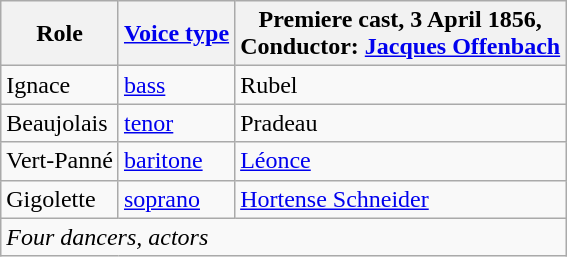<table class="wikitable">
<tr>
<th>Role</th>
<th><a href='#'>Voice type</a></th>
<th>Premiere cast, 3 April 1856,<br>Conductor: <a href='#'>Jacques Offenbach</a></th>
</tr>
<tr>
<td>Ignace</td>
<td><a href='#'>bass</a></td>
<td>Rubel</td>
</tr>
<tr>
<td>Beaujolais</td>
<td><a href='#'>tenor</a></td>
<td>Pradeau</td>
</tr>
<tr>
<td>Vert-Panné</td>
<td><a href='#'>baritone</a></td>
<td><a href='#'>Léonce</a></td>
</tr>
<tr>
<td>Gigolette</td>
<td><a href='#'>soprano</a></td>
<td><a href='#'>Hortense Schneider</a></td>
</tr>
<tr>
<td colspan="3"><em>Four dancers, actors</em></td>
</tr>
</table>
